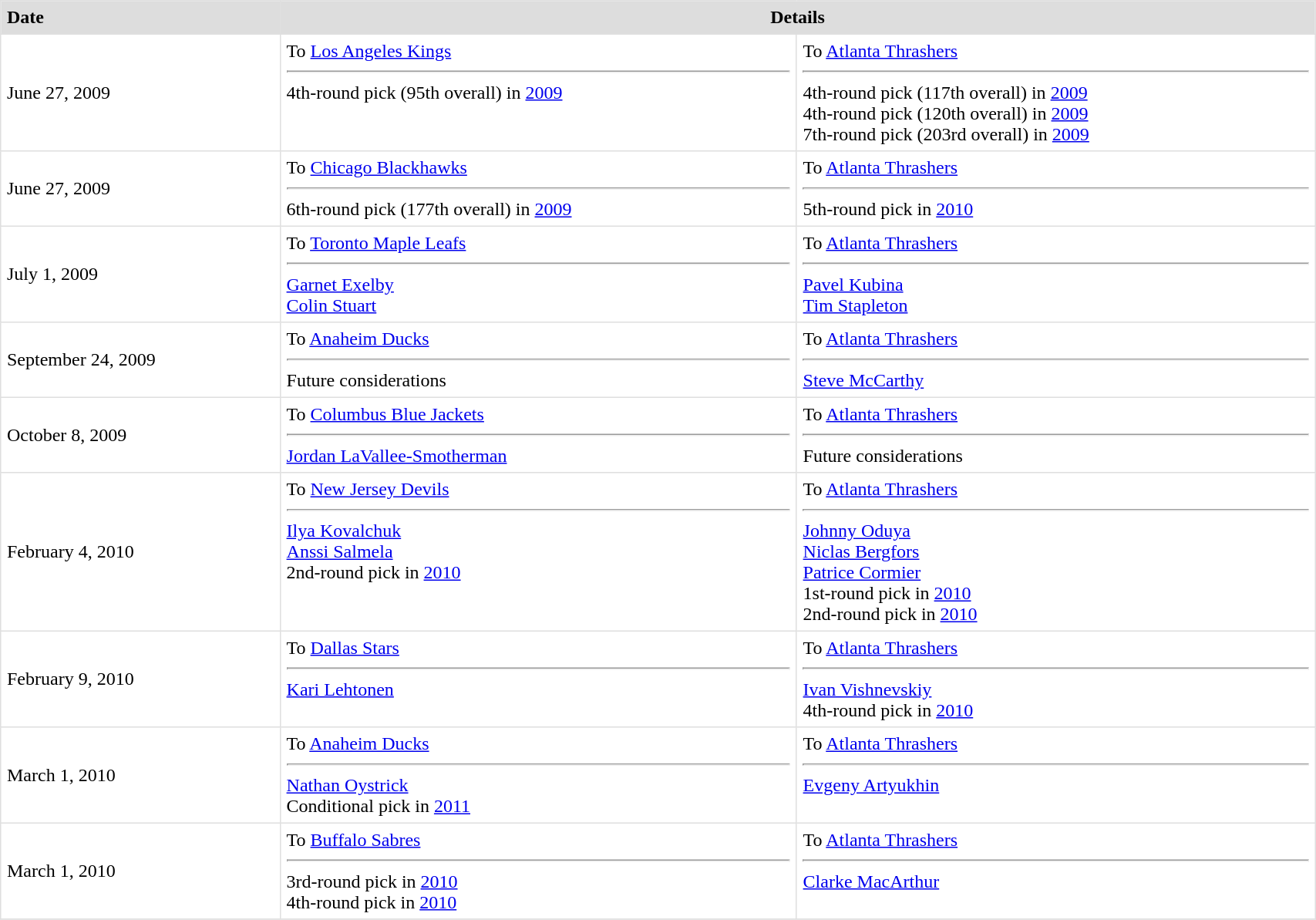<table border=1 style="border-collapse:collapse" bordercolor="#DFDFDF"  cellpadding="5" width=90%>
<tr bgcolor="#dddddd">
<th style="text-align:left;">Date</th>
<th colspan="2">Details</th>
</tr>
<tr>
<td>June 27, 2009</td>
<td valign="top">To <a href='#'>Los Angeles Kings</a> <hr>4th-round pick (95th overall) in <a href='#'>2009</a></td>
<td valign="top">To <a href='#'>Atlanta Thrashers</a> <hr>4th-round pick (117th overall) in <a href='#'>2009</a><br>4th-round pick (120th overall) in <a href='#'>2009</a><br>7th-round pick (203rd overall) in <a href='#'>2009</a></td>
</tr>
<tr>
<td>June 27, 2009</td>
<td valign="top">To <a href='#'>Chicago Blackhawks</a> <hr>6th-round pick (177th overall) in <a href='#'>2009</a></td>
<td valign="top">To <a href='#'>Atlanta Thrashers</a> <hr>5th-round pick in <a href='#'>2010</a></td>
</tr>
<tr>
<td>July 1, 2009</td>
<td valign="top">To <a href='#'>Toronto Maple Leafs</a> <hr><a href='#'>Garnet Exelby</a><br><a href='#'>Colin Stuart</a></td>
<td valign="top">To <a href='#'>Atlanta Thrashers</a> <hr><a href='#'>Pavel Kubina</a><br><a href='#'>Tim Stapleton</a></td>
</tr>
<tr>
<td>September 24, 2009</td>
<td valign="top">To <a href='#'>Anaheim Ducks</a> <hr>Future considerations</td>
<td valign="top">To <a href='#'>Atlanta Thrashers</a> <hr><a href='#'>Steve McCarthy</a></td>
</tr>
<tr>
<td>October 8, 2009</td>
<td valign="top">To <a href='#'>Columbus Blue Jackets</a> <hr><a href='#'>Jordan LaVallee-Smotherman</a></td>
<td valign="top">To <a href='#'>Atlanta Thrashers</a> <hr>Future considerations</td>
</tr>
<tr>
<td>February 4, 2010</td>
<td valign="top">To <a href='#'>New Jersey Devils</a> <hr><a href='#'>Ilya Kovalchuk</a><br><a href='#'>Anssi Salmela</a><br>2nd-round pick in <a href='#'>2010</a></td>
<td valign="top">To <a href='#'>Atlanta Thrashers</a> <hr><a href='#'>Johnny Oduya</a><br><a href='#'>Niclas Bergfors</a><br><a href='#'>Patrice Cormier</a><br>1st-round pick in <a href='#'>2010</a><br>2nd-round pick in <a href='#'>2010</a></td>
</tr>
<tr>
<td>February 9, 2010</td>
<td valign="top">To <a href='#'>Dallas Stars</a> <hr><a href='#'>Kari Lehtonen</a></td>
<td valign="top">To <a href='#'>Atlanta Thrashers</a> <hr><a href='#'>Ivan Vishnevskiy</a><br>4th-round pick in <a href='#'>2010</a></td>
</tr>
<tr>
<td>March 1, 2010</td>
<td valign="top">To <a href='#'>Anaheim Ducks</a> <hr><a href='#'>Nathan Oystrick</a><br>Conditional pick in <a href='#'>2011</a></td>
<td valign="top">To <a href='#'>Atlanta Thrashers</a> <hr><a href='#'>Evgeny Artyukhin</a></td>
</tr>
<tr>
<td>March 1, 2010</td>
<td valign="top">To <a href='#'>Buffalo Sabres</a> <hr>3rd-round pick in <a href='#'>2010</a><br>4th-round pick in <a href='#'>2010</a></td>
<td valign="top">To <a href='#'>Atlanta Thrashers</a> <hr><a href='#'>Clarke MacArthur</a></td>
</tr>
<tr>
</tr>
</table>
